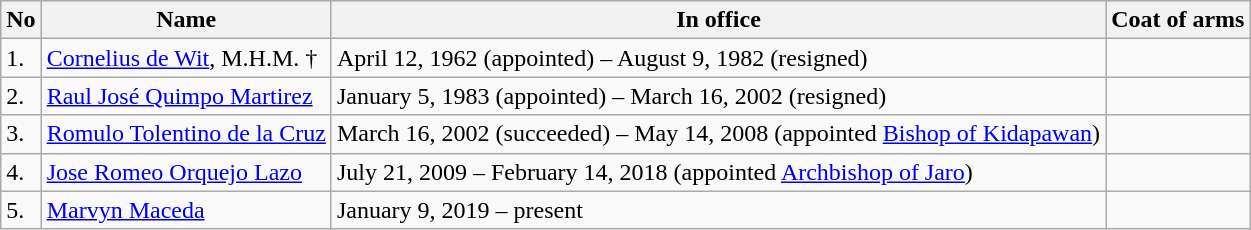<table class="wikitable">
<tr>
<th>No</th>
<th>Name</th>
<th>In office</th>
<th>Coat of arms</th>
</tr>
<tr>
<td>1.</td>
<td><a href='#'>Cornelius de Wit</a>, M.H.M. †</td>
<td>April 12, 1962 (appointed) – August 9, 1982 (resigned)</td>
<td></td>
</tr>
<tr>
<td>2.</td>
<td><a href='#'>Raul José Quimpo Martirez</a></td>
<td>January 5, 1983 (appointed) – March 16, 2002 (resigned)</td>
<td></td>
</tr>
<tr>
<td>3.</td>
<td><a href='#'>Romulo Tolentino de la Cruz</a></td>
<td>March 16, 2002 (succeeded) – May 14, 2008 (appointed <a href='#'>Bishop of Kidapawan</a>)</td>
<td></td>
</tr>
<tr>
<td>4.</td>
<td><a href='#'>Jose Romeo Orquejo Lazo</a></td>
<td>July 21, 2009 – February 14, 2018 (appointed <a href='#'>Archbishop of Jaro</a>)</td>
<td></td>
</tr>
<tr>
<td>5.</td>
<td><a href='#'>Marvyn Maceda</a></td>
<td>January 9, 2019 – present</td>
<td></td>
</tr>
</table>
